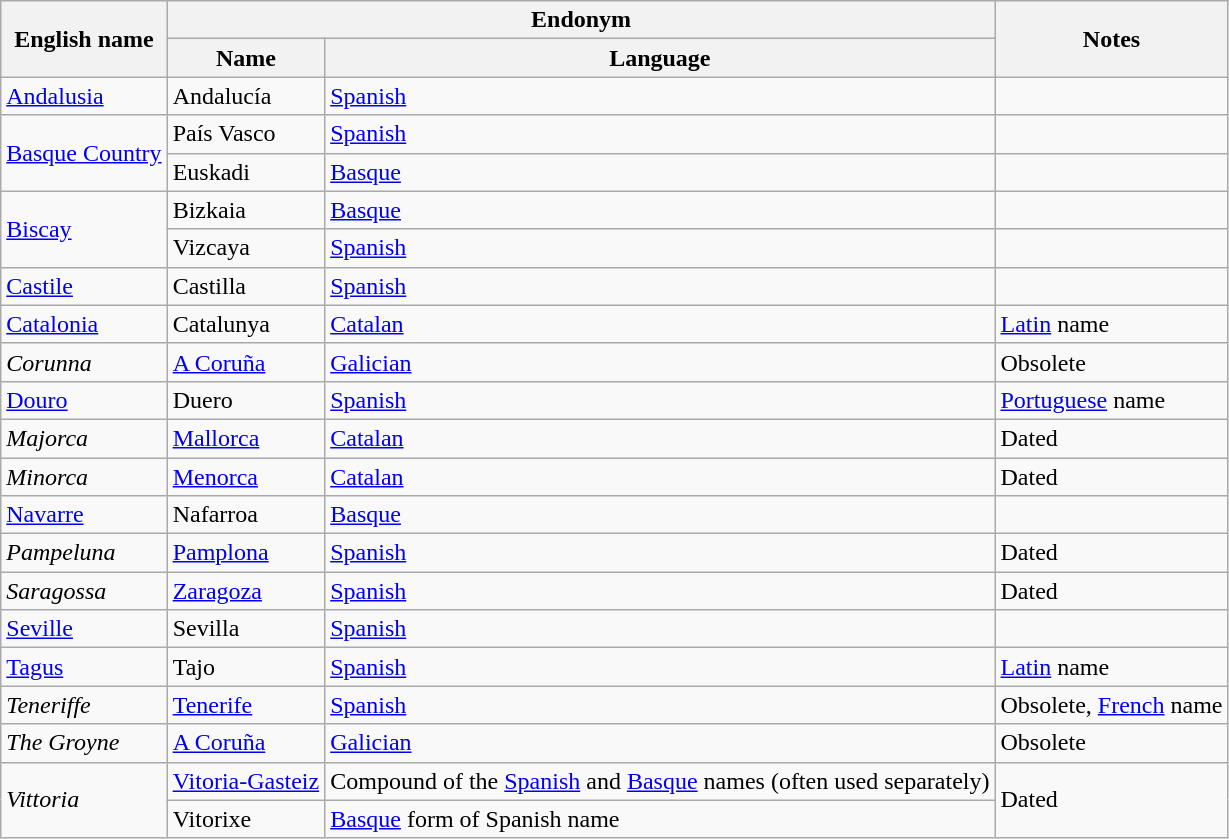<table class="wikitable sortable mw-collapsible">
<tr>
<th rowspan="2">English name</th>
<th colspan="2">Endonym</th>
<th rowspan="2">Notes</th>
</tr>
<tr>
<th>Name</th>
<th>Language</th>
</tr>
<tr>
<td><a href='#'>Andalusia</a></td>
<td>Andalucía</td>
<td><a href='#'>Spanish</a></td>
<td></td>
</tr>
<tr>
<td rowspan="2"><a href='#'>Basque Country</a></td>
<td>País Vasco</td>
<td><a href='#'>Spanish</a></td>
<td></td>
</tr>
<tr>
<td>Euskadi</td>
<td><a href='#'>Basque</a></td>
<td></td>
</tr>
<tr>
<td rowspan="2"><a href='#'>Biscay</a></td>
<td>Bizkaia</td>
<td><a href='#'>Basque</a></td>
<td></td>
</tr>
<tr>
<td>Vizcaya</td>
<td><a href='#'>Spanish</a></td>
<td></td>
</tr>
<tr>
<td><a href='#'>Castile</a></td>
<td>Castilla</td>
<td><a href='#'>Spanish</a></td>
<td></td>
</tr>
<tr>
<td><a href='#'>Catalonia</a></td>
<td>Catalunya</td>
<td><a href='#'>Catalan</a></td>
<td><a href='#'>Latin</a> name</td>
</tr>
<tr>
<td><em>Corunna</em></td>
<td><a href='#'>A Coruña</a></td>
<td><a href='#'>Galician</a></td>
<td>Obsolete</td>
</tr>
<tr>
<td><a href='#'>Douro</a></td>
<td>Duero</td>
<td><a href='#'>Spanish</a></td>
<td><a href='#'>Portuguese</a> name</td>
</tr>
<tr>
<td><em>Majorca</em></td>
<td><a href='#'>Mallorca</a></td>
<td><a href='#'>Catalan</a></td>
<td>Dated</td>
</tr>
<tr>
<td><em>Minorca</em></td>
<td><a href='#'>Menorca</a></td>
<td><a href='#'>Catalan</a></td>
<td>Dated</td>
</tr>
<tr>
<td><a href='#'>Navarre</a></td>
<td>Nafarroa</td>
<td><a href='#'>Basque</a></td>
<td></td>
</tr>
<tr>
<td><em>Pampeluna</em></td>
<td><a href='#'>Pamplona</a></td>
<td><a href='#'>Spanish</a></td>
<td>Dated</td>
</tr>
<tr>
<td><em>Saragossa</em></td>
<td><a href='#'>Zaragoza</a></td>
<td><a href='#'>Spanish</a></td>
<td>Dated</td>
</tr>
<tr>
<td><a href='#'>Seville</a></td>
<td>Sevilla</td>
<td><a href='#'>Spanish</a></td>
<td></td>
</tr>
<tr>
<td><a href='#'>Tagus</a></td>
<td>Tajo</td>
<td><a href='#'>Spanish</a></td>
<td><a href='#'>Latin</a> name</td>
</tr>
<tr>
<td><em>Teneriffe</em></td>
<td><a href='#'>Tenerife</a></td>
<td><a href='#'>Spanish</a></td>
<td>Obsolete, <a href='#'>French</a> name</td>
</tr>
<tr>
<td><em>The Groyne</em></td>
<td><a href='#'>A Coruña</a></td>
<td><a href='#'>Galician</a></td>
<td>Obsolete</td>
</tr>
<tr>
<td rowspan="2"><em>Vittoria</em></td>
<td><a href='#'>Vitoria-Gasteiz</a></td>
<td>Compound of the <a href='#'>Spanish</a> and <a href='#'>Basque</a> names (often used separately)</td>
<td rowspan="2">Dated</td>
</tr>
<tr>
<td>Vitorixe</td>
<td><a href='#'>Basque</a> form of Spanish name</td>
</tr>
</table>
